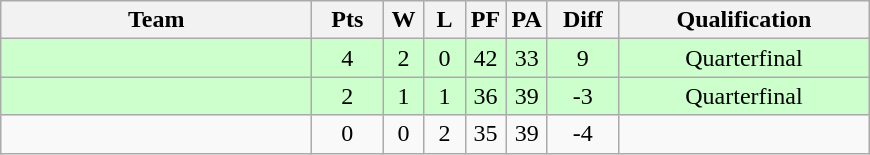<table class=wikitable style="text-align:center">
<tr>
<th width=200>Team</th>
<th width=40>Pts</th>
<th width=20>W</th>
<th width=20>L</th>
<th width=20>PF</th>
<th width=20>PA</th>
<th width=40>Diff</th>
<th width=160>Qualification</th>
</tr>
<tr style="background-color:#ccffcc">
<td align=left></td>
<td>4</td>
<td>2</td>
<td>0</td>
<td>42</td>
<td>33</td>
<td>9</td>
<td>Quarterfinal</td>
</tr>
<tr style="background-color:#ccffcc">
<td align=left></td>
<td>2</td>
<td>1</td>
<td>1</td>
<td>36</td>
<td>39</td>
<td>-3</td>
<td>Quarterfinal</td>
</tr>
<tr>
<td align=left></td>
<td>0</td>
<td>0</td>
<td>2</td>
<td>35</td>
<td>39</td>
<td>-4</td>
<td></td>
</tr>
</table>
